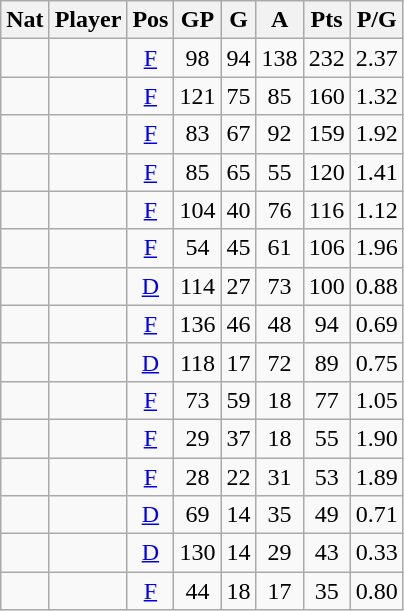<table class="wikitable sortable" style="text-align:center">
<tr>
<th>Nat</th>
<th>Player</th>
<th>Pos</th>
<th>GP</th>
<th>G</th>
<th>A</th>
<th>Pts</th>
<th>P/G</th>
</tr>
<tr>
<td></td>
<td align="left"></td>
<td><a href='#'>F</a></td>
<td>98</td>
<td>94</td>
<td>138</td>
<td>232</td>
<td>2.37</td>
</tr>
<tr>
<td></td>
<td align="left"></td>
<td><a href='#'>F</a></td>
<td>121</td>
<td>75</td>
<td>85</td>
<td>160</td>
<td>1.32</td>
</tr>
<tr>
<td></td>
<td align="left"></td>
<td><a href='#'>F</a></td>
<td>83</td>
<td>67</td>
<td>92</td>
<td>159</td>
<td>1.92</td>
</tr>
<tr>
<td></td>
<td align="left"></td>
<td><a href='#'>F</a></td>
<td>85</td>
<td>65</td>
<td>55</td>
<td>120</td>
<td>1.41</td>
</tr>
<tr>
<td></td>
<td align="left"></td>
<td><a href='#'>F</a></td>
<td>104</td>
<td>40</td>
<td>76</td>
<td>116</td>
<td>1.12</td>
</tr>
<tr>
<td></td>
<td align="left"></td>
<td><a href='#'>F</a></td>
<td>54</td>
<td>45</td>
<td>61</td>
<td>106</td>
<td>1.96</td>
</tr>
<tr>
<td></td>
<td align="left"></td>
<td><a href='#'>D</a></td>
<td>114</td>
<td>27</td>
<td>73</td>
<td>100</td>
<td>0.88</td>
</tr>
<tr>
<td></td>
<td align="left"></td>
<td><a href='#'>F</a></td>
<td>136</td>
<td>46</td>
<td>48</td>
<td>94</td>
<td>0.69</td>
</tr>
<tr>
<td></td>
<td align="left"></td>
<td><a href='#'>D</a></td>
<td>118</td>
<td>17</td>
<td>72</td>
<td>89</td>
<td>0.75</td>
</tr>
<tr>
<td></td>
<td align=left></td>
<td><a href='#'>F</a></td>
<td>73</td>
<td>59</td>
<td>18</td>
<td>77</td>
<td>1.05</td>
</tr>
<tr>
<td></td>
<td align="left"></td>
<td><a href='#'>F</a></td>
<td>29</td>
<td>37</td>
<td>18</td>
<td>55</td>
<td>1.90</td>
</tr>
<tr>
<td></td>
<td align="left"></td>
<td><a href='#'>F</a></td>
<td>28</td>
<td>22</td>
<td>31</td>
<td>53</td>
<td>1.89</td>
</tr>
<tr>
<td></td>
<td align="left"></td>
<td><a href='#'>D</a></td>
<td>69</td>
<td>14</td>
<td>35</td>
<td>49</td>
<td>0.71</td>
</tr>
<tr>
<td></td>
<td align="left"></td>
<td><a href='#'>D</a></td>
<td>130</td>
<td>14</td>
<td>29</td>
<td>43</td>
<td>0.33</td>
</tr>
<tr>
<td></td>
<td align="left"></td>
<td><a href='#'>F</a></td>
<td>44</td>
<td>18</td>
<td>17</td>
<td>35</td>
<td>0.80</td>
</tr>
</table>
